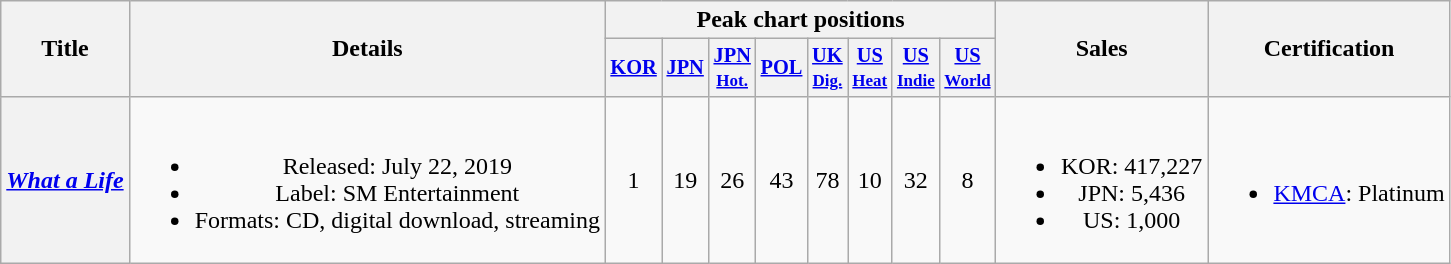<table class="wikitable plainrowheaders" style="text-align:center;">
<tr>
<th rowspan="2">Title</th>
<th rowspan="2">Details</th>
<th colspan="8">Peak chart positions</th>
<th rowspan="2">Sales</th>
<th rowspan="2">Certification</th>
</tr>
<tr>
<th scope="col" style="font-size:85%"><a href='#'>KOR</a><br></th>
<th scope="col" style="font-size:85%"><a href='#'>JPN</a><br></th>
<th scope="col" style="font-size:85%"><a href='#'>JPN<br><small>Hot.</small></a><br></th>
<th scope="col" style="font-size:85%"><a href='#'>POL</a><br></th>
<th scope="col" style="font-size:85%"><a href='#'>UK<br><small>Dig.</small></a><br></th>
<th scope="col" style="font-size:85%"><a href='#'>US<br><small>Heat</small></a><br></th>
<th scope="col" style="font-size:85%"><a href='#'>US<br><small>Indie</small></a><br></th>
<th scope="col" style="font-size:85%"><a href='#'>US<br><small>World</small></a><br></th>
</tr>
<tr>
<th scope="row"><em><a href='#'>What a Life</a></em></th>
<td><br><ul><li>Released: July 22, 2019</li><li>Label: SM Entertainment</li><li>Formats: CD, digital download, streaming</li></ul></td>
<td>1</td>
<td>19</td>
<td>26</td>
<td>43</td>
<td>78</td>
<td>10</td>
<td>32</td>
<td>8</td>
<td><br><ul><li>KOR: 417,227</li><li>JPN: 5,436</li><li>US: 1,000</li></ul></td>
<td><br><ul><li><a href='#'>KMCA</a>: Platinum</li></ul></td>
</tr>
</table>
